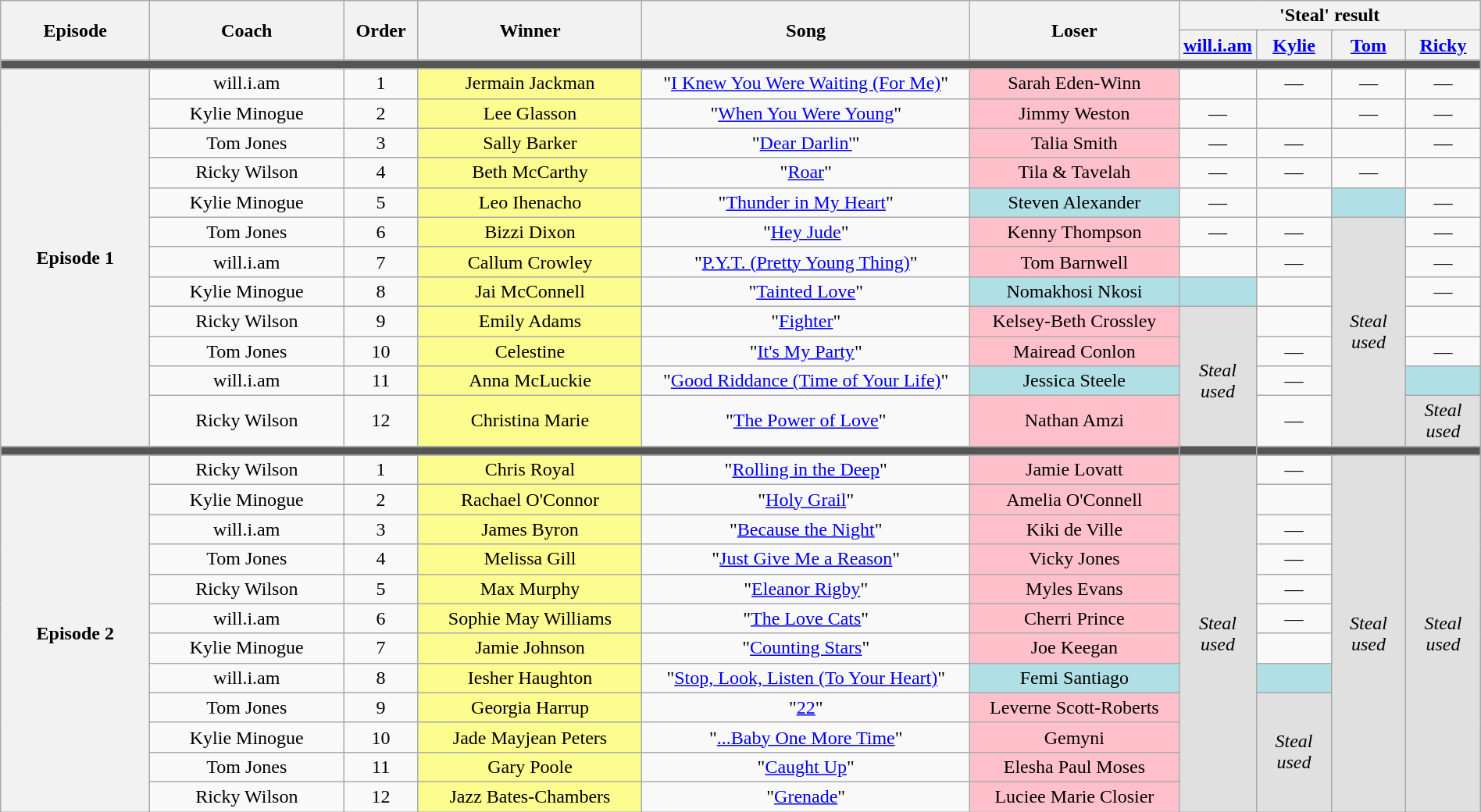<table class="wikitable" style="text-align: center; width:100%;">
<tr>
<th rowspan="2" width="10%">Episode</th>
<th rowspan="2" width="13%">Coach</th>
<th rowspan="2" width="05%">Order</th>
<th rowspan="2" width="15%">Winner</th>
<th rowspan="2" width="22%">Song</th>
<th rowspan="2" width="14%">Loser</th>
<th colspan="4" width="20%">'Steal' result</th>
</tr>
<tr>
<th width="05%"><a href='#'>will.i.am</a></th>
<th width="05%"><a href='#'>Kylie</a></th>
<th width="05%"><a href='#'>Tom</a></th>
<th width="05%"><a href='#'>Ricky</a></th>
</tr>
<tr>
<td colspan="10" style="background:#555555;"></td>
</tr>
<tr>
<th rowspan="12">Episode 1<br><small></small></th>
<td>will.i.am</td>
<td>1</td>
<td style="background:#fdfc8f; text-align:center;">Jermain Jackman</td>
<td>"<a href='#'>I Knew You Were Waiting (For Me)</a>"</td>
<td style="background:pink; text-align:center;">Sarah Eden-Winn</td>
<td></td>
<td>—</td>
<td>—</td>
<td>—</td>
</tr>
<tr>
<td>Kylie Minogue</td>
<td>2</td>
<td style="background:#fdfc8f; text-align:center;">Lee Glasson</td>
<td>"<a href='#'>When You Were Young</a>"</td>
<td style="background:pink; text-align:center;">Jimmy Weston</td>
<td>—</td>
<td></td>
<td>—</td>
<td>—</td>
</tr>
<tr>
<td>Tom Jones</td>
<td>3</td>
<td style="background:#fdfc8f; text-align:center;">Sally Barker</td>
<td>"<a href='#'>Dear Darlin'</a>"</td>
<td style="background:pink; text-align:center;">Talia Smith</td>
<td>—</td>
<td>—</td>
<td></td>
<td>—</td>
</tr>
<tr>
<td>Ricky Wilson</td>
<td>4</td>
<td style="background:#fdfc8f; text-align:center;">Beth McCarthy</td>
<td>"<a href='#'>Roar</a>"</td>
<td style="background:pink; text-align:center;">Tila & Tavelah</td>
<td>—</td>
<td>—</td>
<td>—</td>
<td></td>
</tr>
<tr>
<td>Kylie Minogue</td>
<td>5</td>
<td style="background:#fdfc8f; text-align:center;">Leo Ihenacho</td>
<td>"<a href='#'>Thunder in My Heart</a>"</td>
<td style="background:#B0E0E6; text-align:center;">Steven Alexander</td>
<td>—</td>
<td></td>
<td style="background:#b0e0e6;"><strong></strong></td>
<td>—</td>
</tr>
<tr>
<td>Tom Jones</td>
<td>6</td>
<td style="background:#fdfc8f; text-align:center;">Bizzi Dixon</td>
<td>"<a href='#'>Hey Jude</a>"</td>
<td style="background:pink; text-align:center;">Kenny Thompson</td>
<td>—</td>
<td>—</td>
<td rowspan="7" style="background:#e0e0e0"><em>Steal used</em></td>
<td>—</td>
</tr>
<tr>
<td>will.i.am</td>
<td>7</td>
<td style="background:#fdfc8f; text-align:center;">Callum Crowley</td>
<td>"<a href='#'>P.Y.T. (Pretty Young Thing)</a>"</td>
<td style="background:pink; text-align:center;">Tom Barnwell</td>
<td></td>
<td>—</td>
<td>—</td>
</tr>
<tr>
<td>Kylie Minogue</td>
<td>8</td>
<td style="background:#fdfc8f; text-align:center;">Jai McConnell</td>
<td>"<a href='#'>Tainted Love</a>"</td>
<td style="background:#B0E0E6; text-align:center;">Nomakhosi Nkosi</td>
<td style="background:#b0e0e6;"><strong></strong></td>
<td></td>
<td>—</td>
</tr>
<tr>
<td>Ricky Wilson</td>
<td>9</td>
<td style="background:#fdfc8f; text-align:center;">Emily Adams</td>
<td>"<a href='#'>Fighter</a>"</td>
<td style="background:pink; text-align:center;">Kelsey-Beth Crossley</td>
<td rowspan="5" style="background:#e0e0e0"><em>Steal used</em></td>
<td></td>
</tr>
<tr>
<td>Tom Jones</td>
<td>10</td>
<td style="background:#fdfc8f; text-align:center;">Celestine</td>
<td>"<a href='#'>It's My Party</a>"</td>
<td style="background:pink; text-align:center;">Mairead Conlon</td>
<td>—</td>
<td>—</td>
</tr>
<tr>
<td>will.i.am</td>
<td>11</td>
<td style="background:#fdfc8f; text-align:center;">Anna McLuckie</td>
<td>"<a href='#'>Good Riddance (Time of Your Life)</a>"</td>
<td style="background:#B0E0E6; text-align:center;">Jessica Steele</td>
<td>—</td>
<td style="background:#b0e0e6;"><strong></strong></td>
</tr>
<tr>
<td>Ricky Wilson</td>
<td>12</td>
<td style="background:#fdfc8f; text-align:center;">Christina Marie</td>
<td>"<a href='#'>The Power of Love</a>"</td>
<td style="background:pink; text-align:center;">Nathan Amzi</td>
<td>—</td>
<td rowspan="1" style="background:#e0e0e0"><em>Steal used</em></td>
</tr>
<tr>
<td colspan="10" style="background:#555555;"></td>
</tr>
<tr>
<th rowspan="12">Episode 2<br><small></small></th>
<td>Ricky Wilson</td>
<td>1</td>
<td style="background:#fdfc8f; text-align:center;">Chris Royal</td>
<td>"<a href='#'>Rolling in the Deep</a>"</td>
<td style="background:pink; text-align:center;">Jamie Lovatt</td>
<td rowspan="12" style="background:#e0e0e0"><em>Steal used</em></td>
<td>—</td>
<td rowspan="12" style="background:#e0e0e0"><em>Steal used</em></td>
<td rowspan="12" style="background:#e0e0e0"><em>Steal used</em></td>
</tr>
<tr>
<td>Kylie Minogue</td>
<td>2</td>
<td style="background:#fdfc8f; text-align:center;">Rachael O'Connor</td>
<td>"<a href='#'>Holy Grail</a>"</td>
<td style="background:pink; text-align:center;">Amelia O'Connell</td>
<td></td>
</tr>
<tr>
<td>will.i.am</td>
<td>3</td>
<td style="background:#fdfc8f; text-align:center;">James Byron</td>
<td>"<a href='#'>Because the Night</a>"</td>
<td style="background:pink; text-align:center;">Kiki de Ville</td>
<td>—</td>
</tr>
<tr>
<td>Tom Jones</td>
<td>4</td>
<td style="background:#fdfc8f; text-align:center;">Melissa Gill</td>
<td>"<a href='#'>Just Give Me a Reason</a>"</td>
<td style="background:pink; text-align:center;">Vicky Jones</td>
<td>—</td>
</tr>
<tr>
<td>Ricky Wilson</td>
<td>5</td>
<td style="background:#fdfc8f; text-align:center;">Max Murphy</td>
<td>"<a href='#'>Eleanor Rigby</a>"</td>
<td style="background:pink; text-align:center;">Myles Evans</td>
<td>—</td>
</tr>
<tr>
<td>will.i.am</td>
<td>6</td>
<td style="background:#fdfc8f; text-align:center;">Sophie May Williams</td>
<td>"<a href='#'>The Love Cats</a>"</td>
<td style="background:pink; text-align:center;">Cherri Prince</td>
<td>—</td>
</tr>
<tr>
<td>Kylie Minogue</td>
<td>7</td>
<td style="background:#fdfc8f; text-align:center;">Jamie Johnson</td>
<td>"<a href='#'>Counting Stars</a>"</td>
<td style="background:pink; text-align:center;">Joe Keegan</td>
<td></td>
</tr>
<tr>
<td>will.i.am</td>
<td>8</td>
<td style="background:#fdfc8f; text-align:center;">Iesher Haughton</td>
<td>"<a href='#'>Stop, Look, Listen (To Your Heart)</a>"</td>
<td style="background:#B0E0E6; text-align:center;">Femi Santiago</td>
<td style="background:#b0e0e6;"><strong></strong></td>
</tr>
<tr>
<td>Tom Jones</td>
<td>9</td>
<td style="background:#fdfc8f; text-align:center;">Georgia Harrup</td>
<td>"<a href='#'>22</a>"</td>
<td style="background:pink; text-align:center;">Leverne Scott-Roberts</td>
<td rowspan="4" style="background:#e0e0e0"><em>Steal used</em></td>
</tr>
<tr>
<td>Kylie Minogue</td>
<td>10</td>
<td style="background:#fdfc8f; text-align:center;">Jade Mayjean Peters</td>
<td>"<a href='#'>...Baby One More Time</a>"</td>
<td style="background:pink; text-align:center;">Gemyni</td>
</tr>
<tr>
<td>Tom Jones</td>
<td>11</td>
<td style="background:#fdfc8f; text-align:center;">Gary Poole</td>
<td>"<a href='#'>Caught Up</a>"</td>
<td style="background:pink; text-align:center;">Elesha Paul Moses</td>
</tr>
<tr>
<td>Ricky Wilson</td>
<td>12</td>
<td style="background:#fdfc8f; text-align:center;">Jazz Bates-Chambers</td>
<td>"<a href='#'>Grenade</a>"</td>
<td style="background:pink; text-align:center;">Luciee Marie Closier</td>
</tr>
</table>
